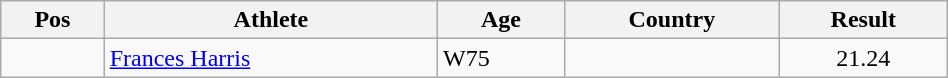<table class="wikitable"  style="text-align:center; width:50%;">
<tr>
<th>Pos</th>
<th>Athlete</th>
<th>Age</th>
<th>Country</th>
<th>Result</th>
</tr>
<tr>
<td align=center></td>
<td align=left><a href='#'>Frances Harris</a></td>
<td align=left>W75</td>
<td align=left></td>
<td>21.24</td>
</tr>
</table>
